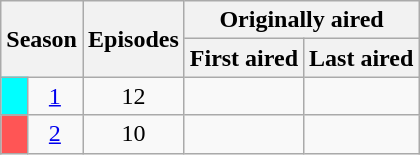<table class="wikitable plainrowheaders" style="text-align:center;">
<tr>
<th colspan="2" rowspan="2">Season</th>
<th rowspan="2">Episodes</th>
<th colspan="2">Originally aired</th>
</tr>
<tr>
<th>First aired</th>
<th>Last aired</th>
</tr>
<tr>
<td scope="row" style="background-color:#00FFFF;"></td>
<td><a href='#'>1</a></td>
<td>12</td>
<td></td>
<td></td>
</tr>
<tr>
<td scope="row" style="background-color:#ff5555;"></td>
<td><a href='#'>2</a></td>
<td>10</td>
<td></td>
<td></td>
</tr>
</table>
